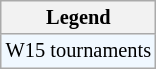<table class="wikitable" style="font-size:85%">
<tr>
<th>Legend</th>
</tr>
<tr style="background:#f0f8ff;">
<td>W15 tournaments</td>
</tr>
</table>
